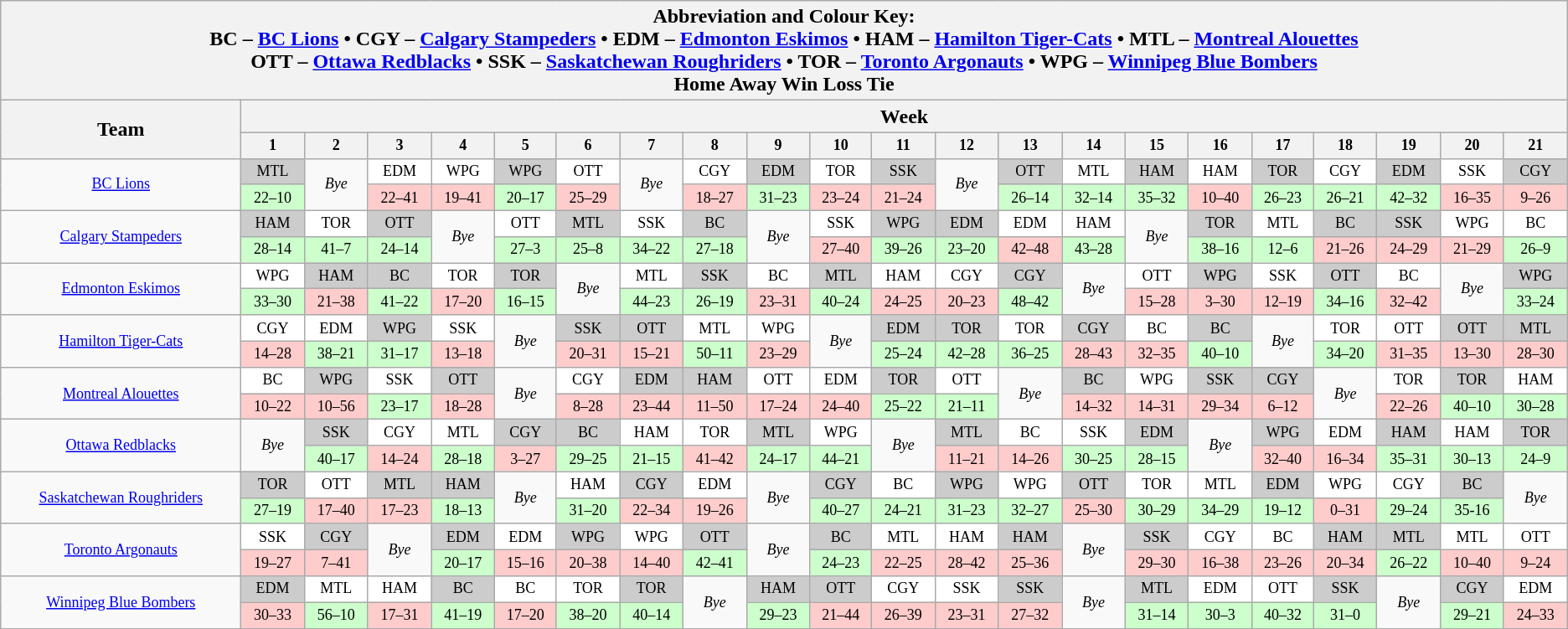<table class="wikitable" style="text-align:center;width=85%">
<tr>
<th colspan="35">Abbreviation and Colour Key:<br> BC – <a href='#'>BC Lions</a>  •  CGY – <a href='#'>Calgary Stampeders</a>  •  EDM – <a href='#'>Edmonton Eskimos</a>  •  HAM – <a href='#'>Hamilton Tiger-Cats</a>  •  MTL – <a href='#'>Montreal Alouettes</a> <br> OTT – <a href='#'>Ottawa Redblacks</a>  •  SSK – <a href='#'>Saskatchewan Roughriders</a>  •  TOR – <a href='#'>Toronto Argonauts</a>  •  WPG – <a href='#'>Winnipeg Blue Bombers</a><br><span>Home</span>  <span>Away</span>  <span>Win</span>  <span>Loss</span>  <span>Tie</span></th>
</tr>
<tr>
<th width="10%" rowspan="2">Team</th>
<th width="75%" colspan="24">Week</th>
</tr>
<tr style="background-color:#CCCCCC; font-size: 75%">
<th width="2.50%">1</th>
<th width="2.50%">2</th>
<th width="2.50%">3</th>
<th width="2.50%">4</th>
<th width="2.50%">5</th>
<th width="2.50%">6</th>
<th width="2.50%">7</th>
<th width="2.50%">8</th>
<th width="2.50%">9</th>
<th width="2.50%">10</th>
<th width="2.50%">11</th>
<th width="2.50%">12</th>
<th width="2.50%">13</th>
<th width="2.50%">14</th>
<th width="2.50%">15</th>
<th width="2.50%">16</th>
<th width="2.50%">17</th>
<th width="2.50%">18</th>
<th width="2.50%">19</th>
<th width="2.50%">20</th>
<th width="2.50%">21<br></th>
</tr>
<tr style="font-size: 75%">
<td rowspan="2"><a href='#'>BC Lions</a></td>
<td bgcolor=#ccc>MTL</td>
<td rowspan="2"><em>Bye</em></td>
<td bgcolor=#fff>EDM</td>
<td bgcolor=#fff>WPG</td>
<td bgcolor=#ccc>WPG</td>
<td bgcolor=#fff>OTT</td>
<td rowspan="2"><em>Bye</em></td>
<td bgcolor=#fff>CGY</td>
<td bgcolor=#ccc>EDM</td>
<td bgcolor=#fff>TOR</td>
<td bgcolor=#ccc>SSK</td>
<td rowspan="2"><em>Bye</em></td>
<td bgcolor=#ccc>OTT</td>
<td bgcolor=#fff>MTL</td>
<td bgcolor=#ccc>HAM</td>
<td bgcolor=#fff>HAM</td>
<td bgcolor=#ccc>TOR</td>
<td bgcolor=#fff>CGY</td>
<td bgcolor=#ccc>EDM</td>
<td bgcolor=#fff>SSK</td>
<td bgcolor=#ccc>CGY</td>
</tr>
<tr style="font-size: 75%">
<td bgcolor=#cfc>22–10</td>
<td bgcolor=#fcc>22–41</td>
<td bgcolor=#fcc>19–41</td>
<td bgcolor=#cfc>20–17</td>
<td bgcolor=#fcc>25–29</td>
<td bgcolor=#fcc>18–27</td>
<td bgcolor=#cfc>31–23</td>
<td bgcolor=#fcc>23–24</td>
<td bgcolor=#fcc>21–24</td>
<td bgcolor=#cfc>26–14</td>
<td bgcolor=#cfc>32–14</td>
<td bgcolor=#cfc>35–32</td>
<td bgcolor=#fcc>10–40</td>
<td bgcolor=#cfc>26–23</td>
<td bgcolor=#cfc>26–21</td>
<td bgcolor=#cfc>42–32</td>
<td bgcolor=#fcc>16–35</td>
<td bgcolor=#fcc>9–26</td>
</tr>
<tr style="font-size: 75%">
<td rowspan="2"><a href='#'>Calgary Stampeders</a></td>
<td bgcolor=#ccc>HAM</td>
<td bgcolor=#fff>TOR</td>
<td bgcolor=#ccc>OTT</td>
<td rowspan="2"><em>Bye</em></td>
<td bgcolor=#fff>OTT</td>
<td bgcolor=#ccc>MTL</td>
<td bgcolor=#fff>SSK</td>
<td bgcolor=#ccc>BC</td>
<td rowspan="2"><em>Bye</em></td>
<td bgcolor=#fff>SSK</td>
<td bgcolor=#ccc>WPG</td>
<td bgcolor=#ccc>EDM</td>
<td bgcolor=#fff>EDM</td>
<td bgcolor=#fff>HAM</td>
<td rowspan="2"><em>Bye</em></td>
<td bgcolor=#ccc>TOR</td>
<td bgcolor=#fff>MTL</td>
<td bgcolor=#ccc>BC</td>
<td bgcolor=#ccc>SSK</td>
<td bgcolor=#fff>WPG</td>
<td bgcolor=#fff>BC</td>
</tr>
<tr style="font-size: 75%">
<td bgcolor=#cfc>28–14</td>
<td bgcolor=#cfc>41–7</td>
<td bgcolor=#cfc>24–14</td>
<td bgcolor=#cfc>27–3</td>
<td bgcolor=#cfc>25–8</td>
<td bgcolor=#cfc>34–22</td>
<td bgcolor=#cfc>27–18</td>
<td bgcolor=#fcc>27–40</td>
<td bgcolor=#cfc>39–26</td>
<td bgcolor=#cfc>23–20</td>
<td bgcolor=#fcc>42–48</td>
<td bgcolor=#cfc>43–28</td>
<td bgcolor=#cfc>38–16</td>
<td bgcolor=#cfc>12–6</td>
<td bgcolor=#fcc>21–26</td>
<td bgcolor=#fcc>24–29</td>
<td bgcolor=#fcc>21–29</td>
<td bgcolor=#cfc>26–9</td>
</tr>
<tr style="font-size: 75%">
<td rowspan="2"><a href='#'>Edmonton Eskimos</a></td>
<td bgcolor=#fff>WPG</td>
<td bgcolor=#ccc>HAM</td>
<td bgcolor=#ccc>BC</td>
<td bgcolor=#fff>TOR</td>
<td bgcolor=#ccc>TOR</td>
<td rowspan="2"><em>Bye</em></td>
<td bgcolor=#fff>MTL</td>
<td bgcolor=#ccc>SSK</td>
<td bgcolor=#fff>BC</td>
<td bgcolor=#ccc>MTL</td>
<td bgcolor=#fff>HAM</td>
<td bgcolor=#fff>CGY</td>
<td bgcolor=#ccc>CGY</td>
<td rowspan="2"><em>Bye</em></td>
<td bgcolor=#fff>OTT</td>
<td bgcolor=#ccc>WPG</td>
<td bgcolor=#fff>SSK</td>
<td bgcolor=#ccc>OTT</td>
<td bgcolor=#fff>BC</td>
<td rowspan="2"><em>Bye</em></td>
<td bgcolor=#ccc>WPG</td>
</tr>
<tr style="font-size: 75%">
<td bgcolor=#cfc>33–30</td>
<td bgcolor=#fcc>21–38</td>
<td bgcolor=#cfc>41–22</td>
<td bgcolor=#fcc>17–20</td>
<td bgcolor=#cfc>16–15</td>
<td bgcolor=#cfc>44–23</td>
<td bgcolor=#cfc>26–19</td>
<td bgcolor=#fcc>23–31</td>
<td bgcolor=#cfc>40–24</td>
<td bgcolor=#fcc>24–25</td>
<td bgcolor=#fcc>20–23</td>
<td bgcolor=#cfc>48–42</td>
<td bgcolor=#fcc>15–28</td>
<td bgcolor=#fcc>3–30</td>
<td bgcolor=#fcc>12–19</td>
<td bgcolor=#cfc>34–16</td>
<td bgcolor=#fcc>32–42</td>
<td bgcolor=#cfc>33–24</td>
</tr>
<tr style="font-size: 75%">
<td rowspan="2"><a href='#'>Hamilton Tiger-Cats</a></td>
<td bgcolor=#fff>CGY</td>
<td bgcolor=#fff>EDM</td>
<td bgcolor=#ccc>WPG</td>
<td bgcolor=#fff>SSK</td>
<td rowspan="2"><em>Bye</em></td>
<td bgcolor=#ccc>SSK</td>
<td bgcolor=#ccc>OTT</td>
<td bgcolor=#fff>MTL</td>
<td bgcolor=#fff>WPG</td>
<td rowspan="2"><em>Bye</em></td>
<td bgcolor=#ccc>EDM</td>
<td bgcolor=#ccc>TOR</td>
<td bgcolor=#fff>TOR</td>
<td bgcolor=#ccc>CGY</td>
<td bgcolor=#fff>BC</td>
<td bgcolor=#ccc>BC</td>
<td rowspan="2"><em>Bye</em></td>
<td bgcolor=#fff>TOR</td>
<td bgcolor=#fff>OTT</td>
<td bgcolor=#ccc>OTT</td>
<td bgcolor=#ccc>MTL</td>
</tr>
<tr style="font-size: 75%">
<td bgcolor=#fcc>14–28</td>
<td bgcolor=#cfc>38–21</td>
<td bgcolor=#cfc>31–17</td>
<td bgcolor=#fcc>13–18</td>
<td bgcolor=#fcc>20–31</td>
<td bgcolor=#fcc>15–21</td>
<td bgcolor=#cfc>50–11</td>
<td bgcolor=#fcc>23–29</td>
<td bgcolor=#cfc>25–24</td>
<td bgcolor=#cfc>42–28</td>
<td bgcolor=#cfc>36–25</td>
<td bgcolor=#fcc>28–43</td>
<td bgcolor=#fcc>32–35</td>
<td bgcolor=#cfc>40–10</td>
<td bgcolor=#cfc>34–20</td>
<td bgcolor=#fcc>31–35</td>
<td bgcolor=#fcc>13–30</td>
<td bgcolor=#fcc>28–30</td>
</tr>
<tr style="font-size: 75%">
<td rowspan="2"><a href='#'>Montreal Alouettes</a></td>
<td bgcolor=#fff>BC</td>
<td bgcolor=#ccc>WPG</td>
<td bgcolor=#fff>SSK</td>
<td bgcolor=#ccc>OTT</td>
<td rowspan="2"><em>Bye</em></td>
<td bgcolor=#fff>CGY</td>
<td bgcolor=#ccc>EDM</td>
<td bgcolor=#ccc>HAM</td>
<td bgcolor=#fff>OTT</td>
<td bgcolor=#fff>EDM</td>
<td bgcolor=#ccc>TOR</td>
<td bgcolor=#fff>OTT</td>
<td rowspan="2"><em>Bye</em></td>
<td bgcolor=#ccc>BC</td>
<td bgcolor=#fff>WPG</td>
<td bgcolor=#ccc>SSK</td>
<td bgcolor=#ccc>CGY</td>
<td rowspan="2"><em>Bye</em></td>
<td bgcolor=#fff>TOR</td>
<td bgcolor=#ccc>TOR</td>
<td bgcolor=#fff>HAM</td>
</tr>
<tr style="font-size: 75%">
<td bgcolor=#fcc>10–22</td>
<td bgcolor=#fcc>10–56</td>
<td bgcolor=#cfc>23–17</td>
<td bgcolor=#fcc>18–28</td>
<td bgcolor=#fcc>8–28</td>
<td bgcolor=#fcc>23–44</td>
<td bgcolor=#fcc>11–50</td>
<td bgcolor=#fcc>17–24</td>
<td bgcolor=#fcc>24–40</td>
<td bgcolor=#cfc>25–22</td>
<td bgcolor=#cfc>21–11</td>
<td bgcolor=#fcc>14–32</td>
<td bgcolor=#fcc>14–31</td>
<td bgcolor=#fcc>29–34</td>
<td bgcolor=#fcc>6–12</td>
<td bgcolor=#fcc>22–26</td>
<td bgcolor=#cfc>40–10</td>
<td bgcolor=#cfc>30–28</td>
</tr>
<tr style="font-size: 75%">
<td rowspan="2"><a href='#'>Ottawa Redblacks</a></td>
<td rowspan="2"><em>Bye</em></td>
<td bgcolor=#ccc>SSK</td>
<td bgcolor=#fff>CGY</td>
<td bgcolor=#fff>MTL</td>
<td bgcolor=#ccc>CGY</td>
<td bgcolor=#ccc>BC</td>
<td bgcolor=#fff>HAM</td>
<td bgcolor=#fff>TOR</td>
<td bgcolor=#ccc>MTL</td>
<td bgcolor=#fff>WPG</td>
<td rowspan="2"><em>Bye</em></td>
<td bgcolor=#ccc>MTL</td>
<td bgcolor=#fff>BC</td>
<td bgcolor=#fff>SSK</td>
<td bgcolor=#ccc>EDM</td>
<td rowspan="2"><em>Bye</em></td>
<td bgcolor=#ccc>WPG</td>
<td bgcolor=#fff>EDM</td>
<td bgcolor=#ccc>HAM</td>
<td bgcolor=#fff>HAM</td>
<td bgcolor=#ccc>TOR</td>
</tr>
<tr style="font-size: 75%">
<td bgcolor=#cfc>40–17</td>
<td bgcolor=#fcc>14–24</td>
<td bgcolor=#cfc>28–18</td>
<td bgcolor=#fcc>3–27</td>
<td bgcolor=#cfc>29–25</td>
<td bgcolor=#cfc>21–15</td>
<td bgcolor=#fcc>41–42</td>
<td bgcolor=#cfc>24–17</td>
<td bgcolor=#cfc>44–21</td>
<td bgcolor=#fcc>11–21</td>
<td bgcolor=#fcc>14–26</td>
<td bgcolor=#cfc>30–25</td>
<td bgcolor=#cfc>28–15</td>
<td bgcolor=#fcc>32–40</td>
<td bgcolor=#fcc>16–34</td>
<td bgcolor=#cfc>35–31</td>
<td bgcolor=#cfc>30–13</td>
<td bgcolor=#cfc>24–9</td>
</tr>
<tr style="font-size: 75%">
<td rowspan="2"><a href='#'>Saskatchewan Roughriders</a></td>
<td bgcolor=#ccc>TOR</td>
<td bgcolor=#fff>OTT</td>
<td bgcolor=#ccc>MTL</td>
<td bgcolor=#ccc>HAM</td>
<td rowspan="2"><em>Bye</em></td>
<td bgcolor=#fff>HAM</td>
<td bgcolor=#ccc>CGY</td>
<td bgcolor=#fff>EDM</td>
<td rowspan="2"><em>Bye</em></td>
<td bgcolor=#ccc>CGY</td>
<td bgcolor=#fff>BC</td>
<td bgcolor=#ccc>WPG</td>
<td bgcolor=#fff>WPG</td>
<td bgcolor=#ccc>OTT</td>
<td bgcolor=#fff>TOR</td>
<td bgcolor=#fff>MTL</td>
<td bgcolor=#ccc>EDM</td>
<td bgcolor=#fff>WPG</td>
<td bgcolor=#fff>CGY</td>
<td bgcolor=#ccc>BC</td>
<td rowspan="2"><em>Bye</em></td>
</tr>
<tr style="font-size: 75%">
<td bgcolor=#cfc>27–19</td>
<td bgcolor=#fcc>17–40</td>
<td bgcolor=#fcc>17–23</td>
<td bgcolor=#cfc>18–13</td>
<td bgcolor=#cfc>31–20</td>
<td bgcolor=#fcc>22–34</td>
<td bgcolor=#fcc>19–26</td>
<td bgcolor=#cfc>40–27</td>
<td bgcolor=#cfc>24–21</td>
<td bgcolor=#cfc>31–23</td>
<td bgcolor=#cfc>32–27</td>
<td bgcolor=#fcc>25–30</td>
<td bgcolor=#cfc>30–29</td>
<td bgcolor=#cfc>34–29</td>
<td bgcolor=#cfc>19–12</td>
<td bgcolor=#fcc>0–31</td>
<td bgcolor=#cfc>29–24</td>
<td bgcolor=#cfc>35-16</td>
</tr>
<tr style="font-size: 75%">
<td rowspan="2"><a href='#'>Toronto Argonauts</a></td>
<td bgcolor=#fff>SSK</td>
<td bgcolor=#ccc>CGY</td>
<td rowspan="2"><em>Bye</em></td>
<td bgcolor=#ccc>EDM</td>
<td bgcolor=#fff>EDM</td>
<td bgcolor=#ccc>WPG</td>
<td bgcolor=#fff>WPG</td>
<td bgcolor=#ccc>OTT</td>
<td rowspan="2"><em>Bye</em></td>
<td bgcolor=#ccc>BC</td>
<td bgcolor=#fff>MTL</td>
<td bgcolor=#fff>HAM</td>
<td bgcolor=#ccc>HAM</td>
<td rowspan="2"><em>Bye</em></td>
<td bgcolor=#ccc>SSK</td>
<td bgcolor=#fff>CGY</td>
<td bgcolor=#fff>BC</td>
<td bgcolor=#ccc>HAM</td>
<td bgcolor=#ccc>MTL</td>
<td bgcolor=#fff>MTL</td>
<td bgcolor=#fff>OTT</td>
</tr>
<tr style="font-size: 75%">
<td bgcolor=#fcc>19–27</td>
<td bgcolor=#fcc>7–41</td>
<td bgcolor=#cfc>20–17</td>
<td bgcolor=#fcc>15–16</td>
<td bgcolor=#fcc>20–38</td>
<td bgcolor=#fcc>14–40</td>
<td bgcolor=#cfc>42–41</td>
<td bgcolor=#cfc>24–23</td>
<td bgcolor=#fcc>22–25</td>
<td bgcolor=#fcc>28–42</td>
<td bgcolor=#fcc>25–36</td>
<td bgcolor=#fcc>29–30</td>
<td bgcolor=#fcc>16–38</td>
<td bgcolor=#fcc>23–26</td>
<td bgcolor=#fcc>20–34</td>
<td bgcolor=#cfc>26–22</td>
<td bgcolor=#fcc>10–40</td>
<td bgcolor=#fcc>9–24</td>
</tr>
<tr style="font-size: 75%">
<td rowspan="2"><a href='#'>Winnipeg Blue Bombers</a></td>
<td bgcolor=#ccc>EDM</td>
<td bgcolor=#fff>MTL</td>
<td bgcolor=#fff>HAM</td>
<td bgcolor=#ccc>BC</td>
<td bgcolor=#fff>BC</td>
<td bgcolor=#fff>TOR</td>
<td bgcolor=#ccc>TOR</td>
<td rowspan="2"><em>Bye</em></td>
<td bgcolor=#ccc>HAM</td>
<td bgcolor=#ccc>OTT</td>
<td bgcolor=#fff>CGY</td>
<td bgcolor=#fff>SSK</td>
<td bgcolor=#ccc>SSK</td>
<td rowspan="2"><em>Bye</em></td>
<td bgcolor=#ccc>MTL</td>
<td bgcolor=#fff>EDM</td>
<td bgcolor=#fff>OTT</td>
<td bgcolor=#ccc>SSK</td>
<td rowspan="2"><em>Bye</em></td>
<td bgcolor=#ccc>CGY</td>
<td bgcolor=#fff>EDM</td>
</tr>
<tr style="font-size: 75%">
<td bgcolor=#fcc>30–33</td>
<td bgcolor=#cfc>56–10</td>
<td bgcolor=#fcc>17–31</td>
<td bgcolor=#cfc>41–19</td>
<td bgcolor=#fcc>17–20</td>
<td bgcolor=#cfc>38–20</td>
<td bgcolor=#cfc>40–14</td>
<td bgcolor=#cfc>29–23</td>
<td bgcolor=#fcc>21–44</td>
<td bgcolor=#fcc>26–39</td>
<td bgcolor=#fcc>23–31</td>
<td bgcolor=#fcc>27–32</td>
<td bgcolor=#cfc>31–14</td>
<td bgcolor=#cfc>30–3</td>
<td bgcolor=#cfc>40–32</td>
<td bgcolor=#cfc>31–0</td>
<td bgcolor=#cfc>29–21</td>
<td bgcolor=#fcc>24–33</td>
</tr>
</table>
